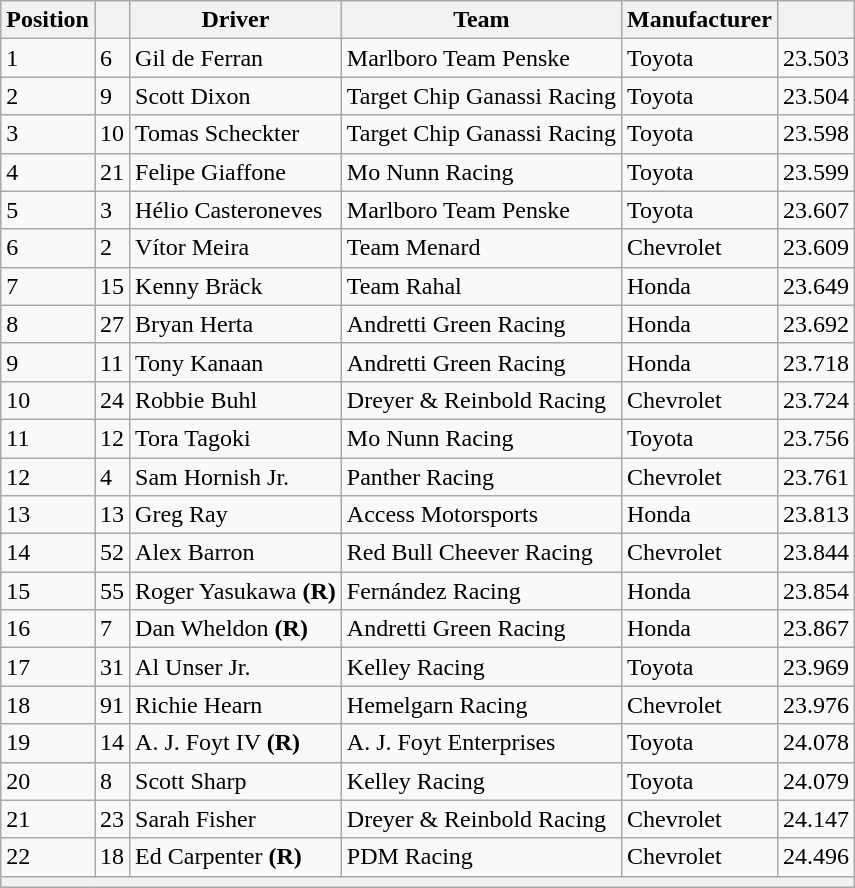<table class="wikitable">
<tr>
<th>Position</th>
<th></th>
<th>Driver</th>
<th>Team</th>
<th>Manufacturer</th>
<th></th>
</tr>
<tr>
<td>1</td>
<td>6</td>
<td>Gil de Ferran</td>
<td>Marlboro Team Penske</td>
<td>Toyota</td>
<td>23.503</td>
</tr>
<tr>
<td>2</td>
<td>9</td>
<td>Scott Dixon</td>
<td>Target Chip Ganassi Racing</td>
<td>Toyota</td>
<td>23.504</td>
</tr>
<tr>
<td>3</td>
<td>10</td>
<td>Tomas Scheckter</td>
<td>Target Chip Ganassi Racing</td>
<td>Toyota</td>
<td>23.598</td>
</tr>
<tr>
<td>4</td>
<td>21</td>
<td>Felipe Giaffone</td>
<td>Mo Nunn Racing</td>
<td>Toyota</td>
<td>23.599</td>
</tr>
<tr>
<td>5</td>
<td>3</td>
<td>Hélio Casteroneves</td>
<td>Marlboro Team Penske</td>
<td>Toyota</td>
<td>23.607</td>
</tr>
<tr>
<td>6</td>
<td>2</td>
<td>Vítor Meira</td>
<td>Team Menard</td>
<td>Chevrolet</td>
<td>23.609</td>
</tr>
<tr>
<td>7</td>
<td>15</td>
<td>Kenny Bräck</td>
<td>Team Rahal</td>
<td>Honda</td>
<td>23.649</td>
</tr>
<tr>
<td>8</td>
<td>27</td>
<td>Bryan Herta</td>
<td>Andretti Green Racing</td>
<td>Honda</td>
<td>23.692</td>
</tr>
<tr>
<td>9</td>
<td>11</td>
<td>Tony Kanaan</td>
<td>Andretti Green Racing</td>
<td>Honda</td>
<td>23.718</td>
</tr>
<tr>
<td>10</td>
<td>24</td>
<td>Robbie Buhl</td>
<td>Dreyer & Reinbold Racing</td>
<td>Chevrolet</td>
<td>23.724</td>
</tr>
<tr>
<td>11</td>
<td>12</td>
<td>Tora Tagoki</td>
<td>Mo Nunn Racing</td>
<td>Toyota</td>
<td>23.756</td>
</tr>
<tr>
<td>12</td>
<td>4</td>
<td>Sam Hornish Jr.</td>
<td>Panther Racing</td>
<td>Chevrolet</td>
<td>23.761</td>
</tr>
<tr>
<td>13</td>
<td>13</td>
<td>Greg Ray</td>
<td>Access Motorsports</td>
<td>Honda</td>
<td>23.813</td>
</tr>
<tr>
<td>14</td>
<td>52</td>
<td>Alex Barron</td>
<td>Red Bull Cheever Racing</td>
<td>Chevrolet</td>
<td>23.844</td>
</tr>
<tr>
<td>15</td>
<td>55</td>
<td>Roger Yasukawa <strong>(R)</strong></td>
<td>Fernández Racing</td>
<td>Honda</td>
<td>23.854</td>
</tr>
<tr>
<td>16</td>
<td>7</td>
<td>Dan Wheldon <strong>(R)</strong></td>
<td>Andretti Green Racing</td>
<td>Honda</td>
<td>23.867</td>
</tr>
<tr>
<td>17</td>
<td>31</td>
<td>Al Unser Jr.</td>
<td>Kelley Racing</td>
<td>Toyota</td>
<td>23.969</td>
</tr>
<tr>
<td>18</td>
<td>91</td>
<td>Richie Hearn</td>
<td>Hemelgarn Racing</td>
<td>Chevrolet</td>
<td>23.976</td>
</tr>
<tr>
<td>19</td>
<td>14</td>
<td>A. J. Foyt IV <strong>(R)</strong></td>
<td>A. J. Foyt Enterprises</td>
<td>Toyota</td>
<td>24.078</td>
</tr>
<tr>
<td>20</td>
<td>8</td>
<td>Scott Sharp</td>
<td>Kelley Racing</td>
<td>Toyota</td>
<td>24.079</td>
</tr>
<tr>
<td>21</td>
<td>23</td>
<td>Sarah Fisher</td>
<td>Dreyer & Reinbold Racing</td>
<td>Chevrolet</td>
<td>24.147</td>
</tr>
<tr>
<td>22</td>
<td>18</td>
<td>Ed Carpenter <strong>(R)</strong></td>
<td>PDM Racing</td>
<td>Chevrolet</td>
<td>24.496</td>
</tr>
<tr>
<th colspan="6"></th>
</tr>
</table>
